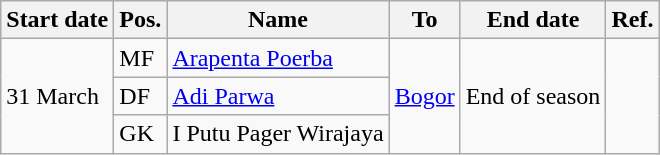<table class="wikitable">
<tr>
<th>Start date</th>
<th>Pos.</th>
<th>Name</th>
<th>To</th>
<th>End date</th>
<th>Ref.</th>
</tr>
<tr>
<td rowspan="3">31 March</td>
<td>MF</td>
<td> <a href='#'>Arapenta Poerba</a></td>
<td rowspan="3"><a href='#'>Bogor</a></td>
<td rowspan="3">End of season</td>
<td rowspan="3"></td>
</tr>
<tr>
<td>DF</td>
<td> <a href='#'>Adi Parwa</a></td>
</tr>
<tr>
<td>GK</td>
<td> I Putu Pager Wirajaya</td>
</tr>
</table>
